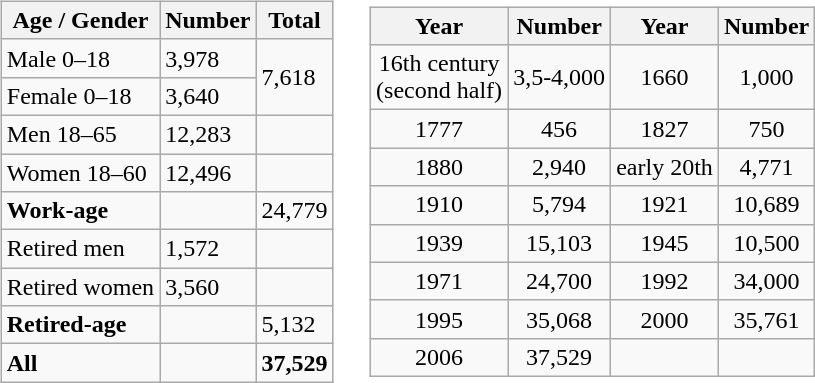<table>
<tr>
<td><br><table class="wikitable">
<tr>
<th>Age / Gender</th>
<th>Number</th>
<th>Total</th>
</tr>
<tr align=left>
<td>Male 0–18</td>
<td>3,978</td>
<td rowspan = "2">7,618</td>
</tr>
<tr align=left>
<td>Female 0–18</td>
<td>3,640</td>
</tr>
<tr align=left>
<td>Men 18–65</td>
<td>12,283</td>
<td></td>
</tr>
<tr align=left>
<td>Women 18–60</td>
<td>12,496</td>
<td></td>
</tr>
<tr align=left>
<td><strong>Work-age</strong></td>
<td></td>
<td>24,779</td>
</tr>
<tr align=left>
<td>Retired men</td>
<td>1,572</td>
<td></td>
</tr>
<tr align=left>
<td>Retired women</td>
<td>3,560</td>
<td></td>
</tr>
<tr align=left>
<td><strong>Retired-age</strong></td>
<td></td>
<td>5,132</td>
</tr>
<tr align=left>
<td><strong>All</strong></td>
<td></td>
<td><strong>37,529</strong></td>
</tr>
</table>
</td>
<td></td>
<td><br><table class="wikitable">
<tr>
<th>Year</th>
<th>Number</th>
<th>Year</th>
<th>Number</th>
</tr>
<tr align=center>
<td>16th century <br>(second half)</td>
<td>3,5-4,000</td>
<td>1660</td>
<td>1,000</td>
</tr>
<tr align=center>
<td>1777</td>
<td>456</td>
<td>1827</td>
<td>750</td>
</tr>
<tr align=center>
<td>1880</td>
<td>2,940</td>
<td>early 20th</td>
<td>4,771</td>
</tr>
<tr align=center>
<td>1910</td>
<td>5,794</td>
<td>1921</td>
<td>10,689</td>
</tr>
<tr align=center>
<td>1939</td>
<td>15,103</td>
<td>1945</td>
<td>10,500</td>
</tr>
<tr align=center>
<td>1971</td>
<td>24,700</td>
<td>1992</td>
<td>34,000</td>
</tr>
<tr align=center>
<td>1995</td>
<td>35,068</td>
<td>2000</td>
<td>35,761</td>
</tr>
<tr align=center>
<td>2006</td>
<td>37,529</td>
<td></td>
<td> </td>
</tr>
</table>
</td>
</tr>
</table>
